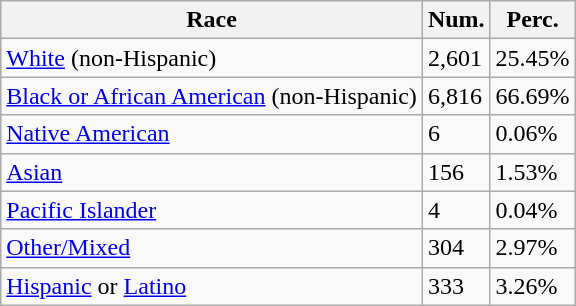<table class="wikitable">
<tr>
<th>Race</th>
<th>Num.</th>
<th>Perc.</th>
</tr>
<tr>
<td><a href='#'>White</a> (non-Hispanic)</td>
<td>2,601</td>
<td>25.45%</td>
</tr>
<tr>
<td><a href='#'>Black or African American</a> (non-Hispanic)</td>
<td>6,816</td>
<td>66.69%</td>
</tr>
<tr>
<td><a href='#'>Native American</a></td>
<td>6</td>
<td>0.06%</td>
</tr>
<tr>
<td><a href='#'>Asian</a></td>
<td>156</td>
<td>1.53%</td>
</tr>
<tr>
<td><a href='#'>Pacific Islander</a></td>
<td>4</td>
<td>0.04%</td>
</tr>
<tr>
<td><a href='#'>Other/Mixed</a></td>
<td>304</td>
<td>2.97%</td>
</tr>
<tr>
<td><a href='#'>Hispanic</a> or <a href='#'>Latino</a></td>
<td>333</td>
<td>3.26%</td>
</tr>
</table>
